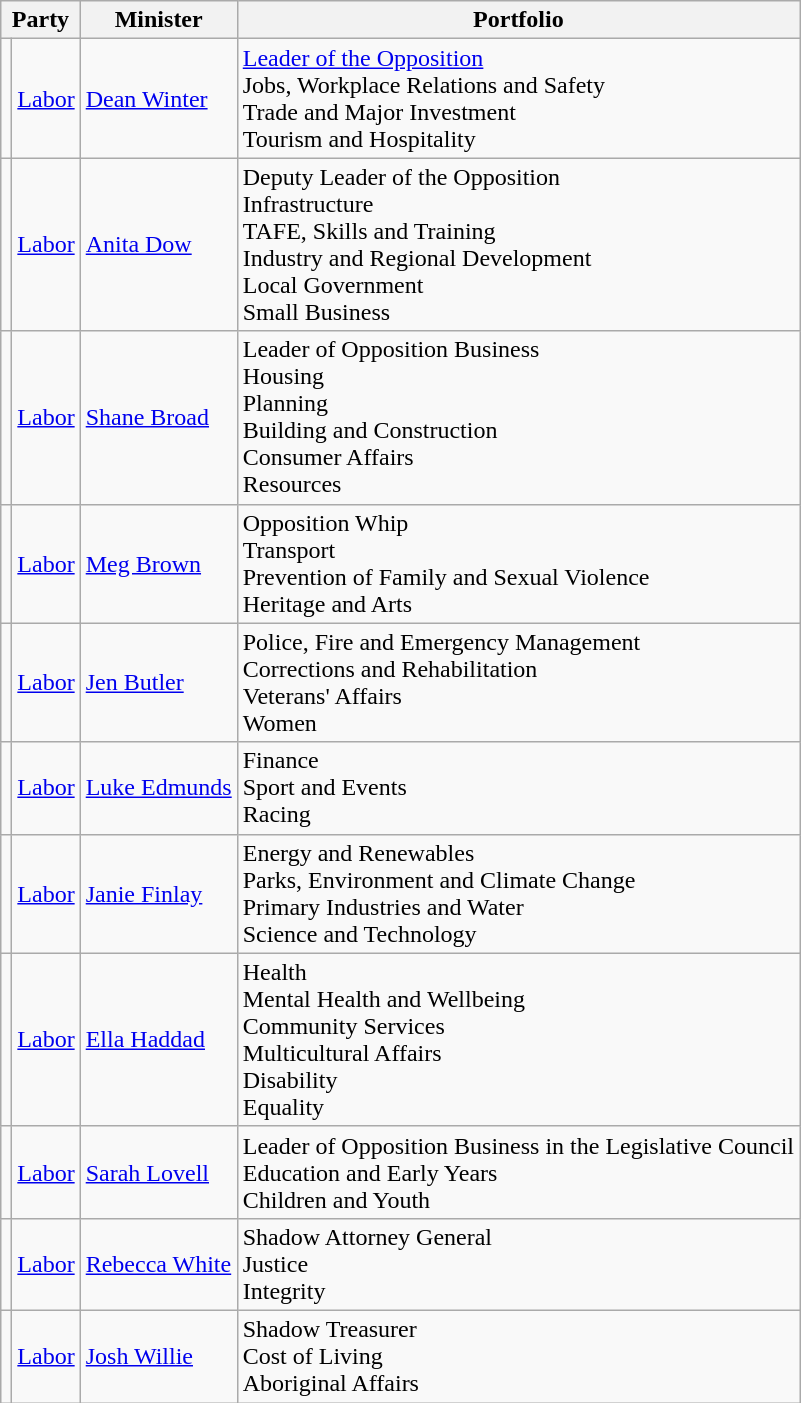<table class=wikitable>
<tr>
<th colspan="2">Party</th>
<th>Minister</th>
<th>Portfolio</th>
</tr>
<tr>
<td></td>
<td><a href='#'>Labor</a></td>
<td><a href='#'>Dean Winter</a></td>
<td><a href='#'>Leader of the Opposition</a><br>Jobs, Workplace Relations and Safety<br>Trade and Major Investment<br>Tourism and Hospitality</td>
</tr>
<tr>
<td></td>
<td><a href='#'>Labor</a></td>
<td><a href='#'>Anita Dow</a></td>
<td>Deputy Leader of the Opposition<br>Infrastructure<br>TAFE, Skills and Training<br>Industry and Regional Development<br>Local Government<br>Small Business</td>
</tr>
<tr>
<td></td>
<td><a href='#'>Labor</a></td>
<td><a href='#'>Shane Broad</a></td>
<td>Leader of Opposition Business<br>Housing<br>Planning<br>Building and Construction<br>Consumer Affairs<br>Resources</td>
</tr>
<tr>
<td></td>
<td><a href='#'>Labor</a></td>
<td><a href='#'>Meg Brown</a></td>
<td>Opposition Whip<br>Transport<br>Prevention of Family and Sexual Violence<br>Heritage and Arts</td>
</tr>
<tr>
<td></td>
<td><a href='#'>Labor</a></td>
<td><a href='#'>Jen Butler</a></td>
<td>Police, Fire and Emergency Management<br>Corrections and Rehabilitation<br>Veterans' Affairs<br>Women</td>
</tr>
<tr>
<td></td>
<td><a href='#'>Labor</a></td>
<td><a href='#'>Luke Edmunds</a></td>
<td>Finance<br>Sport and Events<br>Racing</td>
</tr>
<tr>
<td></td>
<td><a href='#'>Labor</a></td>
<td><a href='#'>Janie Finlay</a></td>
<td>Energy and Renewables<br>Parks, Environment and Climate Change<br>Primary Industries and Water<br>Science and Technology</td>
</tr>
<tr>
<td></td>
<td><a href='#'>Labor</a></td>
<td><a href='#'>Ella Haddad</a></td>
<td>Health<br>Mental Health and Wellbeing<br>Community Services<br>Multicultural Affairs<br>Disability<br>Equality</td>
</tr>
<tr>
<td></td>
<td><a href='#'>Labor</a></td>
<td><a href='#'>Sarah Lovell</a></td>
<td>Leader of Opposition Business in the Legislative Council<br>Education and Early Years<br>Children and Youth</td>
</tr>
<tr>
<td></td>
<td><a href='#'>Labor</a></td>
<td><a href='#'>Rebecca White</a></td>
<td>Shadow Attorney General<br>Justice<br>Integrity</td>
</tr>
<tr>
<td></td>
<td><a href='#'>Labor</a></td>
<td><a href='#'>Josh Willie</a></td>
<td>Shadow Treasurer<br>Cost of Living<br>Aboriginal Affairs</td>
</tr>
</table>
